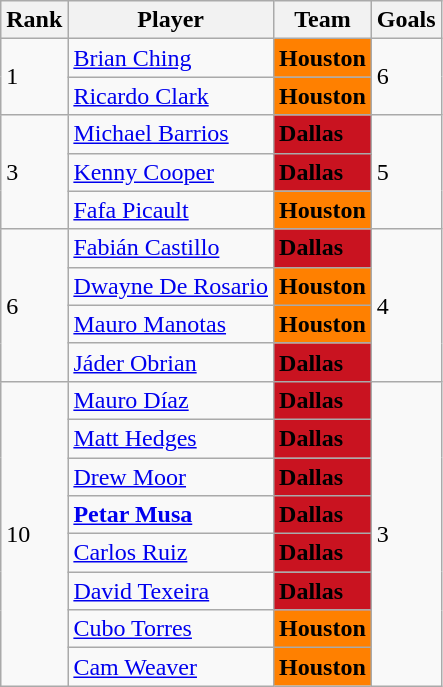<table class="wikitable" style="text-align:left;">
<tr>
<th>Rank</th>
<th>Player</th>
<th>Team</th>
<th>Goals</th>
</tr>
<tr>
<td rowspan=2>1</td>
<td> <a href='#'>Brian Ching</a></td>
<td bgcolor=#FF8000><span><strong>Houston</strong></span></td>
<td rowspan=2>6</td>
</tr>
<tr>
<td> <a href='#'>Ricardo Clark</a></td>
<td bgcolor=#FF8000><span><strong>Houston</strong></span></td>
</tr>
<tr>
<td rowspan=3>3</td>
<td> <a href='#'>Michael Barrios</a></td>
<td bgcolor=#C91320><span><strong>Dallas</strong></span></td>
<td rowspan=3>5</td>
</tr>
<tr>
<td> <a href='#'>Kenny Cooper</a></td>
<td bgcolor=#C91320><span><strong>Dallas</strong></span></td>
</tr>
<tr>
<td> <a href='#'>Fafa Picault</a></td>
<td bgcolor=#FF8000><span><strong>Houston</strong></span></td>
</tr>
<tr>
<td rowspan=4>6</td>
<td> <a href='#'>Fabián Castillo</a></td>
<td bgcolor=#C91320><span><strong>Dallas</strong></span></td>
<td rowspan=4>4</td>
</tr>
<tr>
<td> <a href='#'>Dwayne De Rosario</a></td>
<td bgcolor=#FF8000><span><strong>Houston</strong></span></td>
</tr>
<tr>
<td> <a href='#'>Mauro Manotas</a></td>
<td bgcolor=#FF8000><span><strong>Houston</strong></span></td>
</tr>
<tr>
<td> <a href='#'>Jáder Obrian</a></td>
<td bgcolor=#C91320><span><strong>Dallas</strong></span></td>
</tr>
<tr>
<td rowspan=8>10</td>
<td> <a href='#'>Mauro Díaz</a></td>
<td bgcolor="#C91320"><span><strong>Dallas</strong></span></td>
<td rowspan=8>3</td>
</tr>
<tr>
<td> <a href='#'>Matt Hedges</a></td>
<td bgcolor=#C91320><span><strong>Dallas</strong></span></td>
</tr>
<tr>
<td> <a href='#'>Drew Moor</a></td>
<td bgcolor=#C91320><span><strong>Dallas</strong></span></td>
</tr>
<tr>
<td> <strong><a href='#'>Petar Musa</a></strong></td>
<td bgcolor=#C91320><span><strong>Dallas</strong></span></td>
</tr>
<tr>
<td> <a href='#'>Carlos Ruiz</a></td>
<td bgcolor=#C91320><span><strong>Dallas</strong></span></td>
</tr>
<tr>
<td> <a href='#'>David Texeira</a></td>
<td bgcolor=#C91320><span><strong>Dallas</strong></span></td>
</tr>
<tr>
<td> <a href='#'>Cubo Torres</a></td>
<td bgcolor=#FF8000><span><strong>Houston</strong></span></td>
</tr>
<tr>
<td> <a href='#'>Cam Weaver</a></td>
<td bgcolor=#FF8000><span><strong>Houston</strong></span></td>
</tr>
</table>
